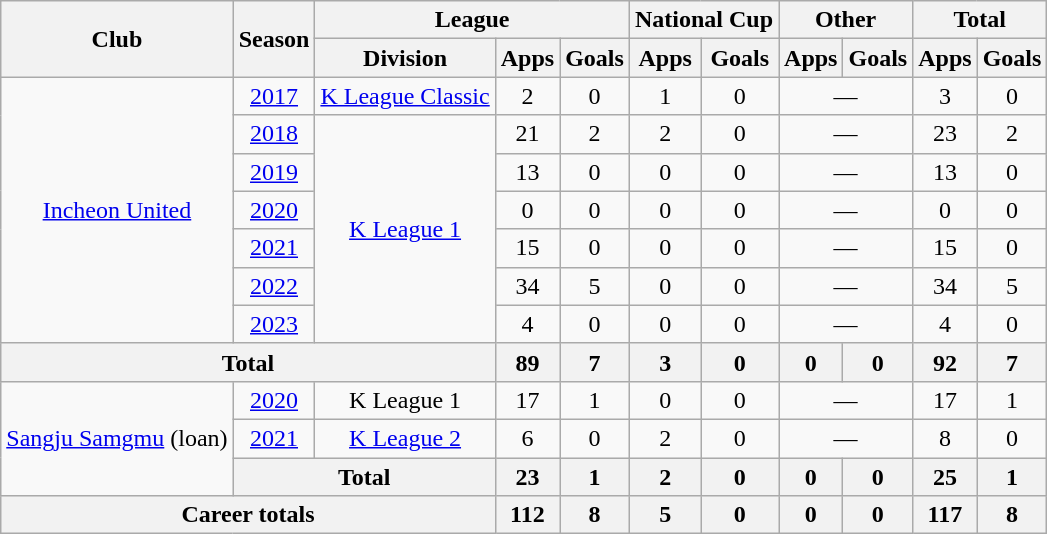<table class="wikitable" style="text-align:center">
<tr>
<th rowspan="2">Club</th>
<th rowspan="2">Season</th>
<th colspan="3">League</th>
<th colspan="2">National Cup</th>
<th colspan="2">Other</th>
<th colspan="2">Total</th>
</tr>
<tr>
<th>Division</th>
<th>Apps</th>
<th>Goals</th>
<th>Apps</th>
<th>Goals</th>
<th>Apps</th>
<th>Goals</th>
<th>Apps</th>
<th>Goals</th>
</tr>
<tr>
<td rowspan="7"><a href='#'>Incheon United</a></td>
<td><a href='#'>2017</a></td>
<td><a href='#'>K League Classic</a></td>
<td>2</td>
<td>0</td>
<td>1</td>
<td>0</td>
<td colspan="2">—</td>
<td>3</td>
<td>0</td>
</tr>
<tr>
<td><a href='#'>2018</a></td>
<td rowspan="6"><a href='#'>K League 1</a></td>
<td>21</td>
<td>2</td>
<td>2</td>
<td>0</td>
<td colspan="2">—</td>
<td>23</td>
<td>2</td>
</tr>
<tr>
<td><a href='#'>2019</a></td>
<td>13</td>
<td>0</td>
<td>0</td>
<td>0</td>
<td colspan="2">—</td>
<td>13</td>
<td>0</td>
</tr>
<tr>
<td><a href='#'>2020</a></td>
<td>0</td>
<td>0</td>
<td>0</td>
<td>0</td>
<td colspan="2">—</td>
<td>0</td>
<td>0</td>
</tr>
<tr>
<td><a href='#'>2021</a></td>
<td>15</td>
<td>0</td>
<td>0</td>
<td>0</td>
<td colspan="2">—</td>
<td>15</td>
<td>0</td>
</tr>
<tr>
<td><a href='#'>2022</a></td>
<td>34</td>
<td>5</td>
<td>0</td>
<td>0</td>
<td colspan="2">—</td>
<td>34</td>
<td>5</td>
</tr>
<tr>
<td><a href='#'>2023</a></td>
<td>4</td>
<td>0</td>
<td>0</td>
<td>0</td>
<td colspan="2">—</td>
<td>4</td>
<td>0</td>
</tr>
<tr>
<th colspan="3">Total</th>
<th>89</th>
<th>7</th>
<th>3</th>
<th>0</th>
<th>0</th>
<th>0</th>
<th>92</th>
<th>7</th>
</tr>
<tr>
<td rowspan="3"><a href='#'>Sangju Samgmu</a> (loan)</td>
<td><a href='#'>2020</a></td>
<td>K League 1</td>
<td>17</td>
<td>1</td>
<td>0</td>
<td>0</td>
<td colspan="2">—</td>
<td>17</td>
<td>1</td>
</tr>
<tr>
<td><a href='#'>2021</a></td>
<td><a href='#'>K League 2</a></td>
<td>6</td>
<td>0</td>
<td>2</td>
<td>0</td>
<td colspan="2">—</td>
<td>8</td>
<td>0</td>
</tr>
<tr>
<th colspan="2">Total</th>
<th>23</th>
<th>1</th>
<th>2</th>
<th>0</th>
<th>0</th>
<th>0</th>
<th>25</th>
<th>1</th>
</tr>
<tr>
<th colspan="3">Career totals</th>
<th>112</th>
<th>8</th>
<th>5</th>
<th>0</th>
<th>0</th>
<th>0</th>
<th>117</th>
<th>8</th>
</tr>
</table>
